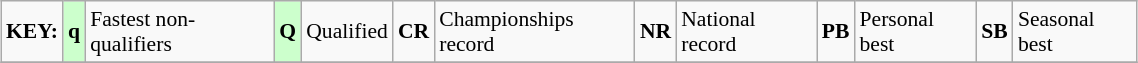<table class="wikitable" style="margin:0.5em auto; font-size:90%;position:relative;" width=60%>
<tr>
<td><strong>KEY:</strong></td>
<td bgcolor=ccffcc align=center><strong>q</strong></td>
<td>Fastest non-qualifiers</td>
<td bgcolor=ccffcc align=center><strong>Q</strong></td>
<td>Qualified</td>
<td align=center><strong>CR</strong></td>
<td>Championships record</td>
<td align=center><strong>NR</strong></td>
<td>National record</td>
<td align=center><strong>PB</strong></td>
<td>Personal best</td>
<td align=center><strong>SB</strong></td>
<td>Seasonal best</td>
</tr>
<tr>
</tr>
</table>
